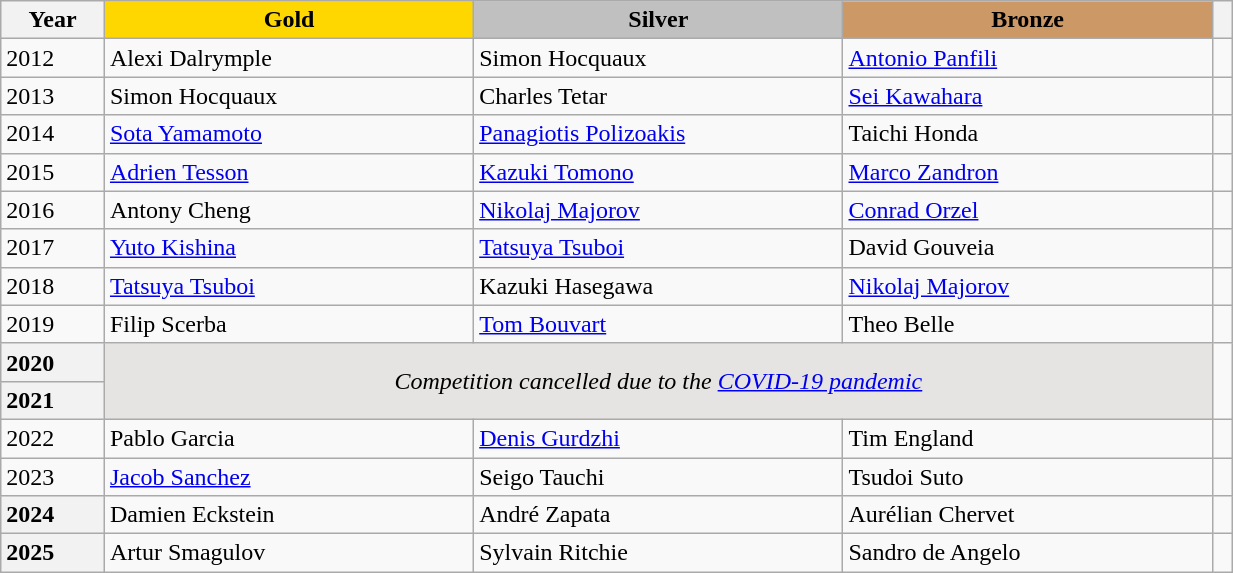<table class="wikitable unsortable" style="text-align:left; width:65%">
<tr>
<th scope="col" style="text-align:center">Year</th>
<th scope="col" style="text-align:center; width:30%; background:gold">Gold</th>
<th scope="col" style="text-align:center; width:30%; background:silver">Silver</th>
<th scope="col" style="text-align:center; width:30%; background:#c96">Bronze</th>
<th scope="col" style="text-align:center"></th>
</tr>
<tr>
<td>2012</td>
<td> Alexi Dalrymple</td>
<td> Simon Hocquaux</td>
<td> <a href='#'>Antonio Panfili</a></td>
<td></td>
</tr>
<tr>
<td>2013</td>
<td> Simon Hocquaux</td>
<td> Charles Tetar</td>
<td> <a href='#'>Sei Kawahara</a></td>
<td></td>
</tr>
<tr>
<td>2014</td>
<td> <a href='#'>Sota Yamamoto</a></td>
<td> <a href='#'>Panagiotis Polizoakis</a></td>
<td> Taichi Honda</td>
<td></td>
</tr>
<tr>
<td>2015</td>
<td> <a href='#'>Adrien Tesson</a></td>
<td> <a href='#'>Kazuki Tomono</a></td>
<td> <a href='#'>Marco Zandron</a></td>
<td></td>
</tr>
<tr>
<td>2016</td>
<td> Antony Cheng</td>
<td> <a href='#'>Nikolaj Majorov</a></td>
<td> <a href='#'>Conrad Orzel</a></td>
<td></td>
</tr>
<tr>
<td>2017</td>
<td> <a href='#'>Yuto Kishina</a></td>
<td> <a href='#'>Tatsuya Tsuboi</a></td>
<td> David Gouveia</td>
<td></td>
</tr>
<tr>
<td>2018</td>
<td> <a href='#'>Tatsuya Tsuboi</a></td>
<td> Kazuki Hasegawa</td>
<td> <a href='#'>Nikolaj Majorov</a></td>
<td></td>
</tr>
<tr>
<td>2019</td>
<td> Filip Scerba</td>
<td> <a href='#'>Tom Bouvart</a></td>
<td> Theo Belle</td>
<td></td>
</tr>
<tr>
<th scope="row" style="text-align:left">2020</th>
<td colspan="3" rowspan="2" align="center" bgcolor="e5e4e2"><em>Competition cancelled due to the <a href='#'>COVID-19 pandemic</a></em></td>
<td rowspan="2"></td>
</tr>
<tr>
<th scope="row" style="text-align:left">2021</th>
</tr>
<tr>
<td>2022</td>
<td> Pablo Garcia</td>
<td> <a href='#'>Denis Gurdzhi</a></td>
<td> Tim England</td>
<td></td>
</tr>
<tr>
<td>2023</td>
<td> <a href='#'>Jacob Sanchez</a></td>
<td> Seigo Tauchi</td>
<td> Tsudoi Suto</td>
<td></td>
</tr>
<tr>
<th scope="row" style="text-align:left">2024</th>
<td> Damien Eckstein</td>
<td> André Zapata</td>
<td> Aurélian Chervet</td>
<td></td>
</tr>
<tr>
<th scope="row" style="text-align:left">2025</th>
<td> Artur Smagulov</td>
<td> Sylvain Ritchie</td>
<td> Sandro de Angelo</td>
<td></td>
</tr>
</table>
